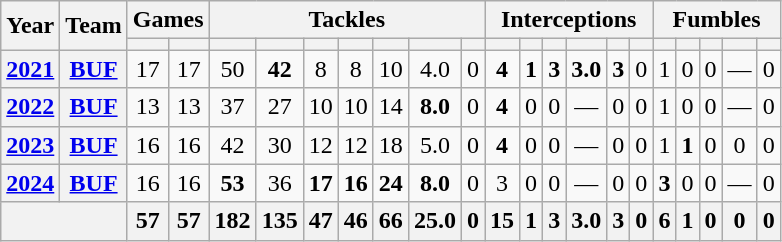<table class="wikitable" style="text-align: center;">
<tr>
<th rowspan="2">Year</th>
<th rowspan="2">Team</th>
<th colspan="2">Games</th>
<th colspan="7">Tackles</th>
<th colspan="6">Interceptions</th>
<th colspan="5">Fumbles</th>
</tr>
<tr>
<th></th>
<th></th>
<th></th>
<th></th>
<th></th>
<th></th>
<th></th>
<th></th>
<th></th>
<th></th>
<th></th>
<th></th>
<th></th>
<th></th>
<th></th>
<th></th>
<th></th>
<th></th>
<th></th>
<th></th>
</tr>
<tr>
<th><a href='#'>2021</a></th>
<th><a href='#'>BUF</a></th>
<td>17</td>
<td>17</td>
<td>50</td>
<td><strong>42</strong></td>
<td>8</td>
<td>8</td>
<td>10</td>
<td>4.0</td>
<td>0</td>
<td><strong>4</strong></td>
<td><strong>1</strong></td>
<td><strong>3</strong></td>
<td><strong>3.0</strong></td>
<td><strong>3</strong></td>
<td>0</td>
<td>1</td>
<td>0</td>
<td>0</td>
<td>—</td>
<td>0</td>
</tr>
<tr>
<th><a href='#'>2022</a></th>
<th><a href='#'>BUF</a></th>
<td>13</td>
<td>13</td>
<td>37</td>
<td>27</td>
<td>10</td>
<td>10</td>
<td>14</td>
<td><strong>8.0</strong></td>
<td>0</td>
<td><strong>4</strong></td>
<td>0</td>
<td>0</td>
<td>—</td>
<td>0</td>
<td>0</td>
<td>1</td>
<td>0</td>
<td>0</td>
<td>—</td>
<td>0</td>
</tr>
<tr>
<th><a href='#'>2023</a></th>
<th><a href='#'>BUF</a></th>
<td>16</td>
<td>16</td>
<td>42</td>
<td>30</td>
<td>12</td>
<td>12</td>
<td>18</td>
<td>5.0</td>
<td>0</td>
<td><strong>4</strong></td>
<td>0</td>
<td>0</td>
<td>—</td>
<td>0</td>
<td>0</td>
<td>1</td>
<td><strong>1</strong></td>
<td>0</td>
<td>0</td>
<td>0</td>
</tr>
<tr>
<th><a href='#'>2024</a></th>
<th><a href='#'>BUF</a></th>
<td>16</td>
<td>16</td>
<td><strong>53</strong></td>
<td>36</td>
<td><strong>17</strong></td>
<td><strong>16</strong></td>
<td><strong>24</strong></td>
<td><strong>8.0</strong></td>
<td>0</td>
<td>3</td>
<td>0</td>
<td>0</td>
<td>—</td>
<td>0</td>
<td>0</td>
<td><strong>3</strong></td>
<td>0</td>
<td>0</td>
<td>—</td>
<td>0</td>
</tr>
<tr>
<th colspan="2"></th>
<th>57</th>
<th>57</th>
<th>182</th>
<th>135</th>
<th>47</th>
<th>46</th>
<th>66</th>
<th>25.0</th>
<th>0</th>
<th>15</th>
<th>1</th>
<th>3</th>
<th>3.0</th>
<th>3</th>
<th>0</th>
<th>6</th>
<th>1</th>
<th>0</th>
<th>0</th>
<th>0</th>
</tr>
</table>
